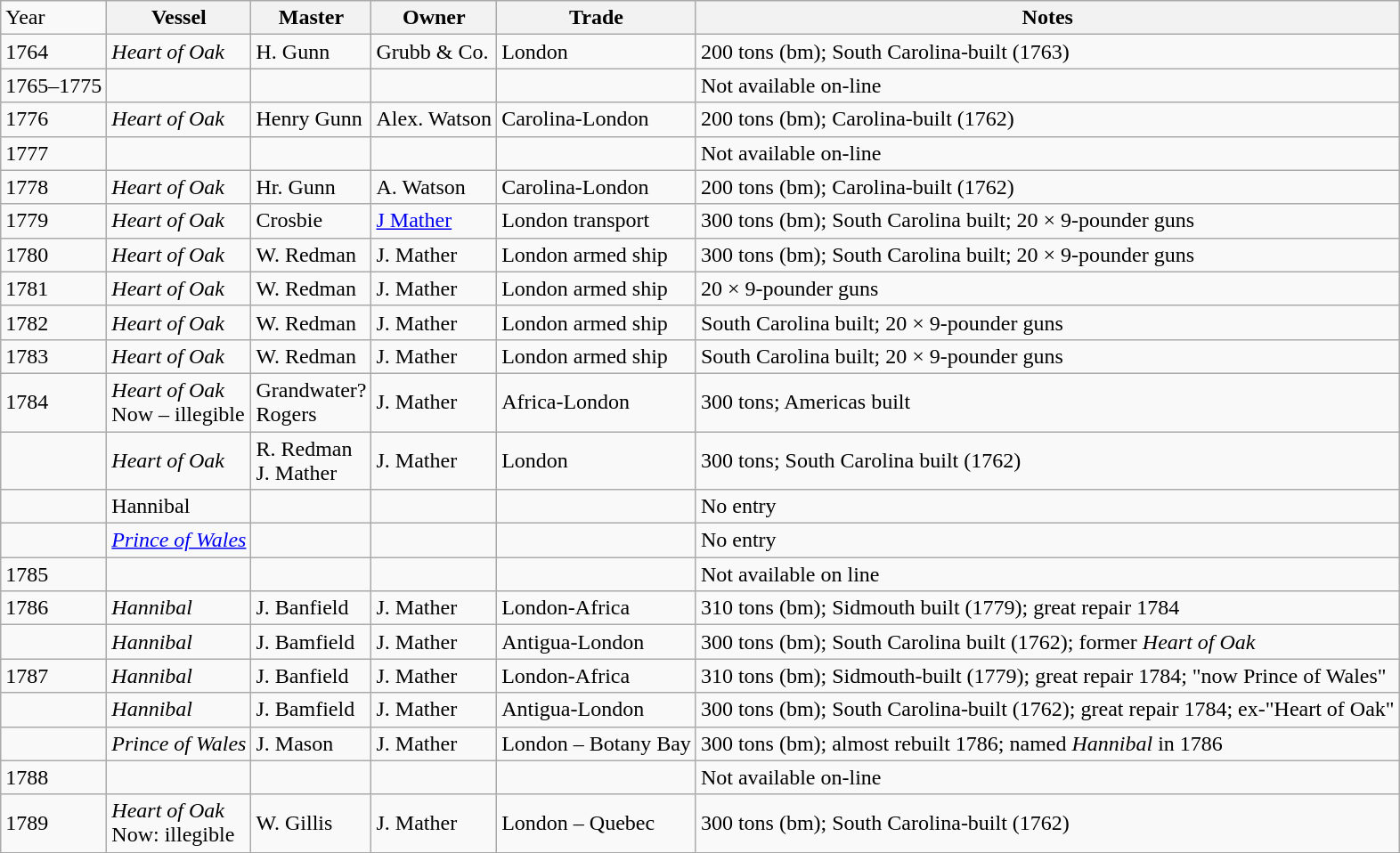<table class="sortable wikitable">
<tr>
<td>Year</td>
<th>Vessel</th>
<th>Master</th>
<th>Owner</th>
<th>Trade</th>
<th>Notes</th>
</tr>
<tr>
<td>1764</td>
<td><em>Heart of Oak</em></td>
<td>H. Gunn</td>
<td>Grubb & Co.</td>
<td>London</td>
<td>200 tons (bm); South Carolina-built (1763)</td>
</tr>
<tr>
<td>1765–1775</td>
<td></td>
<td></td>
<td></td>
<td></td>
<td>Not available on-line</td>
</tr>
<tr>
<td>1776</td>
<td><em>Heart of Oak</em></td>
<td>Henry Gunn</td>
<td>Alex. Watson</td>
<td>Carolina-London</td>
<td>200 tons (bm); Carolina-built (1762)</td>
</tr>
<tr>
<td>1777</td>
<td></td>
<td></td>
<td></td>
<td></td>
<td>Not available on-line</td>
</tr>
<tr>
<td>1778</td>
<td><em>Heart of Oak</em></td>
<td>Hr. Gunn</td>
<td>A. Watson</td>
<td>Carolina-London</td>
<td>200 tons (bm); Carolina-built (1762)</td>
</tr>
<tr>
<td>1779</td>
<td><em>Heart of Oak</em></td>
<td>Crosbie</td>
<td><a href='#'>J Mather</a></td>
<td>London transport</td>
<td>300 tons (bm); South Carolina  built; 20 × 9-pounder guns</td>
</tr>
<tr>
<td>1780</td>
<td><em>Heart of Oak</em></td>
<td>W. Redman</td>
<td>J. Mather</td>
<td>London armed ship</td>
<td>300 tons (bm); South Carolina  built; 20 × 9-pounder guns</td>
</tr>
<tr>
<td>1781</td>
<td><em>Heart of Oak</em></td>
<td>W. Redman</td>
<td>J. Mather</td>
<td>London armed ship</td>
<td>20 × 9-pounder guns</td>
</tr>
<tr>
<td>1782</td>
<td><em>Heart of Oak</em></td>
<td>W. Redman</td>
<td>J. Mather</td>
<td>London armed ship</td>
<td>South Carolina built; 20 × 9-pounder guns</td>
</tr>
<tr>
<td>1783</td>
<td><em>Heart of Oak</em></td>
<td>W. Redman</td>
<td>J. Mather</td>
<td>London armed ship</td>
<td>South Carolina built; 20 × 9-pounder guns</td>
</tr>
<tr>
<td>1784</td>
<td><em>Heart of Oak</em><br> Now – illegible</td>
<td>Grandwater?<br>Rogers</td>
<td>J. Mather</td>
<td>Africa-London</td>
<td>300 tons; Americas built</td>
</tr>
<tr>
<td></td>
<td><em>Heart of Oak</em></td>
<td>R. Redman<br>J. Mather</td>
<td>J. Mather</td>
<td>London</td>
<td>300 tons; South Carolina built (1762)</td>
</tr>
<tr>
<td></td>
<td>Hannibal</td>
<td></td>
<td></td>
<td></td>
<td>No entry</td>
</tr>
<tr>
<td></td>
<td><a href='#'><em>Prince of Wales</em></a></td>
<td></td>
<td></td>
<td></td>
<td>No entry</td>
</tr>
<tr>
<td>1785</td>
<td></td>
<td></td>
<td></td>
<td></td>
<td>Not available on line</td>
</tr>
<tr>
<td>1786</td>
<td><em>Hannibal</em></td>
<td>J. Banfield</td>
<td>J. Mather</td>
<td>London-Africa</td>
<td>310 tons (bm); Sidmouth built (1779); great repair 1784</td>
</tr>
<tr>
<td></td>
<td><em>Hannibal</em></td>
<td>J. Bamfield</td>
<td>J. Mather</td>
<td>Antigua-London</td>
<td>300 tons (bm); South Carolina built (1762); former <em>Heart of Oak</em></td>
</tr>
<tr>
<td>1787</td>
<td><em>Hannibal</em></td>
<td>J. Banfield</td>
<td>J. Mather</td>
<td>London-Africa</td>
<td>310 tons (bm); Sidmouth-built (1779); great repair 1784; "now Prince of Wales"</td>
</tr>
<tr>
<td></td>
<td><em>Hannibal</em></td>
<td>J. Bamfield</td>
<td>J. Mather</td>
<td>Antigua-London</td>
<td>300 tons (bm); South Carolina-built (1762); great repair 1784; ex-"Heart of Oak"</td>
</tr>
<tr>
<td></td>
<td><em>Prince of Wales</em></td>
<td>J. Mason</td>
<td>J. Mather</td>
<td>London – Botany Bay</td>
<td>300 tons (bm); almost rebuilt 1786; named <em>Hannibal</em> in 1786</td>
</tr>
<tr>
<td>1788</td>
<td></td>
<td></td>
<td></td>
<td></td>
<td>Not available on-line</td>
</tr>
<tr>
<td>1789</td>
<td><em>Heart of Oak</em><br>Now: illegible</td>
<td>W. Gillis</td>
<td>J. Mather</td>
<td>London – Quebec</td>
<td>300 tons (bm); South Carolina-built (1762)</td>
</tr>
</table>
